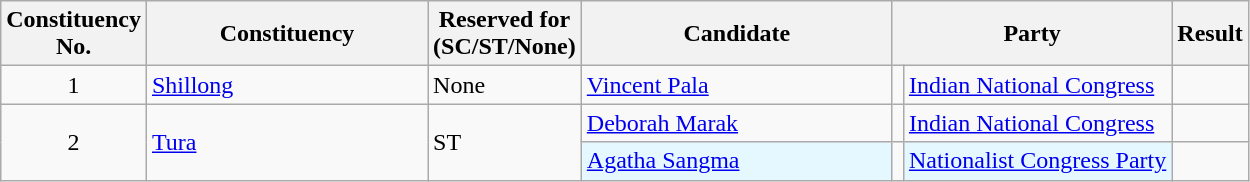<table class= "wikitable sortable">
<tr>
<th>Constituency <br> No.</th>
<th style="width:180px;">Constituency</th>
<th>Reserved for<br>(SC/ST/None)</th>
<th style="width:200px;">Candidate</th>
<th colspan="2">Party</th>
<th>Result</th>
</tr>
<tr>
<td align="center">1</td>
<td><a href='#'>Shillong</a></td>
<td>None</td>
<td><a href='#'>Vincent Pala</a></td>
<td bgcolor=></td>
<td><a href='#'>Indian National Congress</a></td>
<td></td>
</tr>
<tr>
<td rowspan="2" align="center">2</td>
<td rowspan="2"><a href='#'>Tura</a></td>
<td rowspan="2">ST</td>
<td><a href='#'>Deborah Marak</a></td>
<td bgcolor=></td>
<td><a href='#'>Indian National Congress</a></td>
<td></td>
</tr>
<tr>
<td style="background:#E5F8FF"><a href='#'>Agatha Sangma</a></td>
<td bgcolor=></td>
<td style="background:#E5F8FF"><a href='#'>Nationalist Congress Party</a></td>
<td></td>
</tr>
</table>
